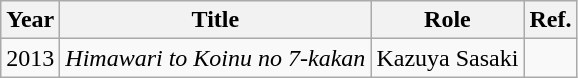<table class="wikitable">
<tr>
<th>Year</th>
<th>Title</th>
<th>Role</th>
<th>Ref.</th>
</tr>
<tr>
<td>2013</td>
<td><em>Himawari to Koinu no 7-kakan</em></td>
<td>Kazuya Sasaki</td>
<td></td>
</tr>
</table>
